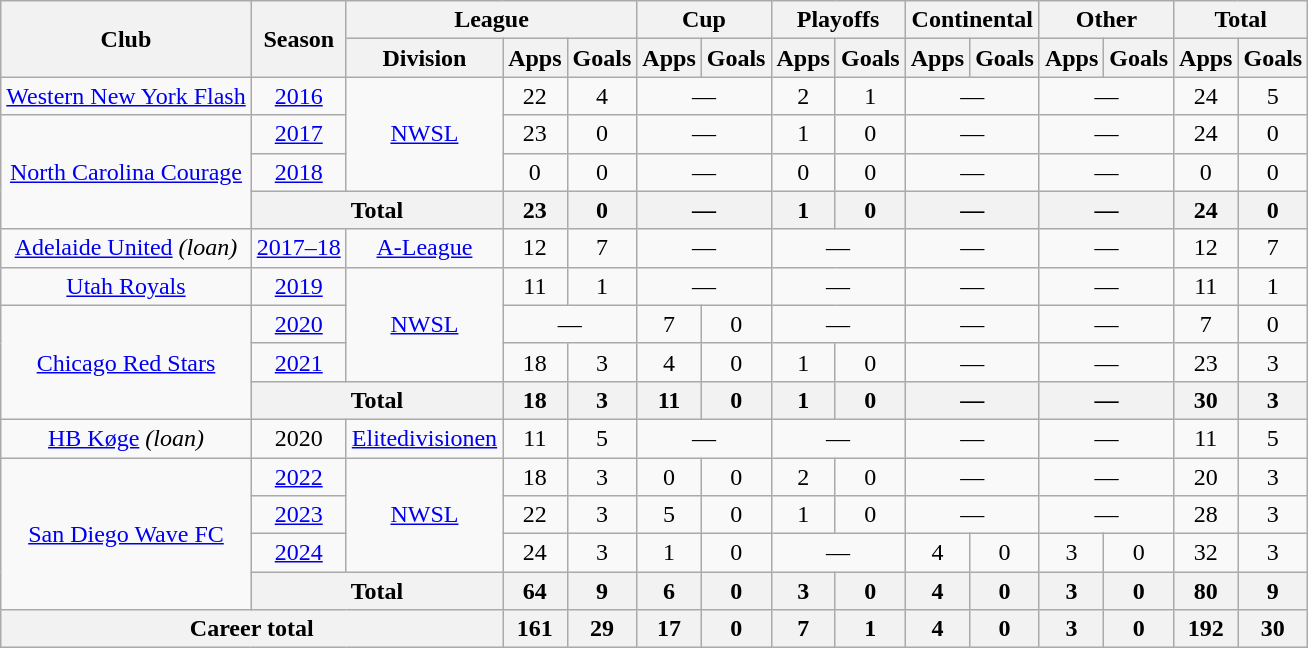<table class="wikitable" style="text-align:center;">
<tr>
<th rowspan="2">Club</th>
<th rowspan="2">Season</th>
<th colspan="3">League</th>
<th colspan="2">Cup</th>
<th colspan="2">Playoffs</th>
<th colspan="2">Continental</th>
<th colspan="2">Other</th>
<th colspan="2">Total</th>
</tr>
<tr>
<th>Division</th>
<th>Apps</th>
<th>Goals</th>
<th>Apps</th>
<th>Goals</th>
<th>Apps</th>
<th>Goals</th>
<th>Apps</th>
<th>Goals</th>
<th>Apps</th>
<th>Goals</th>
<th>Apps</th>
<th>Goals</th>
</tr>
<tr>
<td><a href='#'>Western New York Flash</a></td>
<td><a href='#'>2016</a></td>
<td rowspan="3"><a href='#'>NWSL</a></td>
<td>22</td>
<td>4</td>
<td colspan="2">—</td>
<td>2</td>
<td>1</td>
<td colspan="2">—</td>
<td colspan="2">—</td>
<td>24</td>
<td>5</td>
</tr>
<tr>
<td rowspan="3"><a href='#'>North Carolina Courage</a></td>
<td><a href='#'>2017</a></td>
<td>23</td>
<td>0</td>
<td colspan="2">—</td>
<td>1</td>
<td>0</td>
<td colspan="2">—</td>
<td colspan="2">—</td>
<td>24</td>
<td>0</td>
</tr>
<tr>
<td><a href='#'>2018</a></td>
<td>0</td>
<td>0</td>
<td colspan="2">—</td>
<td>0</td>
<td>0</td>
<td colspan="2">—</td>
<td colspan="2">—</td>
<td>0</td>
<td>0</td>
</tr>
<tr>
<th colspan="2">Total</th>
<th>23</th>
<th>0</th>
<th colspan="2">—</th>
<th>1</th>
<th>0</th>
<th colspan="2">—</th>
<th colspan="2">—</th>
<th>24</th>
<th>0</th>
</tr>
<tr>
<td><a href='#'>Adelaide United</a> <em>(loan)</em></td>
<td><a href='#'>2017–18</a></td>
<td><a href='#'>A-League</a></td>
<td>12</td>
<td>7</td>
<td colspan="2">—</td>
<td colspan="2">—</td>
<td colspan="2">—</td>
<td colspan="2">—</td>
<td>12</td>
<td>7</td>
</tr>
<tr>
<td><a href='#'>Utah Royals</a></td>
<td><a href='#'>2019</a></td>
<td rowspan="3"><a href='#'>NWSL</a></td>
<td>11</td>
<td>1</td>
<td colspan="2">—</td>
<td colspan="2">—</td>
<td colspan="2">—</td>
<td colspan="2">—</td>
<td>11</td>
<td>1</td>
</tr>
<tr>
<td rowspan="3"><a href='#'>Chicago Red Stars</a></td>
<td><a href='#'>2020</a></td>
<td colspan="2">—</td>
<td>7</td>
<td>0</td>
<td colspan="2">—</td>
<td colspan="2">—</td>
<td colspan="2">—</td>
<td>7</td>
<td>0</td>
</tr>
<tr>
<td><a href='#'>2021</a></td>
<td>18</td>
<td>3</td>
<td>4</td>
<td>0</td>
<td>1</td>
<td>0</td>
<td colspan="2">—</td>
<td colspan="2">—</td>
<td>23</td>
<td>3</td>
</tr>
<tr>
<th colspan="2">Total</th>
<th>18</th>
<th>3</th>
<th>11</th>
<th>0</th>
<th>1</th>
<th>0</th>
<th colspan="2">—</th>
<th colspan="2">—</th>
<th>30</th>
<th>3</th>
</tr>
<tr>
<td><a href='#'>HB Køge</a> <em>(loan)</em></td>
<td>2020</td>
<td><a href='#'>Elitedivisionen</a></td>
<td>11</td>
<td>5</td>
<td colspan="2">—</td>
<td colspan="2">—</td>
<td colspan="2">—</td>
<td colspan="2">—</td>
<td>11</td>
<td>5</td>
</tr>
<tr>
<td rowspan="4"><a href='#'>San Diego Wave FC</a></td>
<td><a href='#'>2022</a></td>
<td rowspan="3"><a href='#'>NWSL</a></td>
<td>18</td>
<td>3</td>
<td>0</td>
<td>0</td>
<td>2</td>
<td>0</td>
<td colspan="2">—</td>
<td colspan="2">—</td>
<td>20</td>
<td>3</td>
</tr>
<tr>
<td><a href='#'>2023</a></td>
<td>22</td>
<td>3</td>
<td>5</td>
<td>0</td>
<td>1</td>
<td>0</td>
<td colspan="2">—</td>
<td colspan="2">—</td>
<td>28</td>
<td>3</td>
</tr>
<tr>
<td><a href='#'>2024</a></td>
<td>24</td>
<td>3</td>
<td>1</td>
<td>0</td>
<td colspan="2">—</td>
<td>4</td>
<td>0</td>
<td>3</td>
<td>0</td>
<td>32</td>
<td>3</td>
</tr>
<tr>
<th colspan="2">Total</th>
<th>64</th>
<th>9</th>
<th>6</th>
<th>0</th>
<th>3</th>
<th>0</th>
<th>4</th>
<th>0</th>
<th>3</th>
<th>0</th>
<th>80</th>
<th>9</th>
</tr>
<tr>
<th colspan="3">Career total</th>
<th>161</th>
<th>29</th>
<th>17</th>
<th>0</th>
<th>7</th>
<th>1</th>
<th>4</th>
<th>0</th>
<th>3</th>
<th>0</th>
<th>192</th>
<th>30</th>
</tr>
</table>
